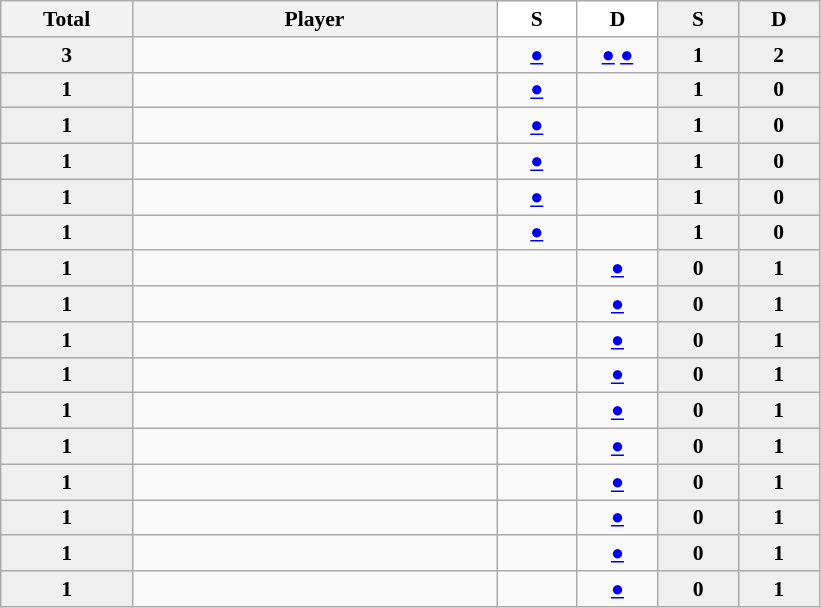<table class="sortable wikitable" style="font-size:90%;">
<tr>
<th width=81>Total</th>
<th width=236>Player</th>
<th width=47 style="background:#FFFFFF"> S </th>
<th width=47 style="background:#FFFFFF"> D </th>
<th width=47 style="background:#efefef"> S </th>
<th width=47 style="background:#efefef"> D </th>
</tr>
<tr align=center>
<td bgcolor=#efefef><strong>3</strong></td>
<td align=left></td>
<td><a href='#'>●</a></td>
<td><a href='#'>●</a> <a href='#'>●</a></td>
<td bgcolor=#efefef><strong>1</strong></td>
<td bgcolor=#efefef><strong>2</strong></td>
</tr>
<tr align=center>
<td bgcolor=#efefef><strong>1</strong></td>
<td align=left></td>
<td><a href='#'>●</a></td>
<td></td>
<td bgcolor=#efefef><strong>1</strong></td>
<td bgcolor=#efefef><strong>0</strong></td>
</tr>
<tr align=center>
<td bgcolor=#efefef><strong>1</strong></td>
<td align=left></td>
<td><a href='#'>●</a></td>
<td></td>
<td bgcolor=#efefef><strong>1</strong></td>
<td bgcolor=#efefef><strong>0</strong></td>
</tr>
<tr align=center>
<td bgcolor=#efefef><strong>1</strong></td>
<td align=left></td>
<td><a href='#'>●</a></td>
<td></td>
<td bgcolor=#efefef><strong>1</strong></td>
<td bgcolor=#efefef><strong>0</strong></td>
</tr>
<tr align=center>
<td bgcolor=#efefef><strong>1</strong></td>
<td align=left></td>
<td><a href='#'>●</a></td>
<td></td>
<td bgcolor=#efefef><strong>1</strong></td>
<td bgcolor=#efefef><strong>0</strong></td>
</tr>
<tr align=center>
<td bgcolor=#efefef><strong>1</strong></td>
<td align=left></td>
<td><a href='#'>●</a></td>
<td></td>
<td bgcolor=#efefef><strong>1</strong></td>
<td bgcolor=#efefef><strong>0</strong></td>
</tr>
<tr align=center>
<td bgcolor=#efefef><strong>1</strong></td>
<td align=left></td>
<td></td>
<td><a href='#'>●</a></td>
<td bgcolor=#efefef><strong>0</strong></td>
<td bgcolor=#efefef><strong>1</strong></td>
</tr>
<tr align=center>
<td bgcolor=#efefef><strong>1</strong></td>
<td align=left></td>
<td></td>
<td><a href='#'>●</a></td>
<td bgcolor=#efefef><strong>0</strong></td>
<td bgcolor=#efefef><strong>1</strong></td>
</tr>
<tr align=center>
<td bgcolor=#efefef><strong>1</strong></td>
<td align=left></td>
<td></td>
<td><a href='#'>●</a></td>
<td bgcolor=#efefef><strong>0</strong></td>
<td bgcolor=#efefef><strong>1</strong></td>
</tr>
<tr align=center>
<td bgcolor=#efefef><strong>1</strong></td>
<td align=left></td>
<td></td>
<td><a href='#'>●</a></td>
<td bgcolor=#efefef><strong>0</strong></td>
<td bgcolor=#efefef><strong>1</strong></td>
</tr>
<tr align=center>
<td bgcolor=#efefef><strong>1</strong></td>
<td align=left></td>
<td></td>
<td><a href='#'>●</a></td>
<td bgcolor=#efefef><strong>0</strong></td>
<td bgcolor=#efefef><strong>1</strong></td>
</tr>
<tr align=center>
<td bgcolor=#efefef><strong>1</strong></td>
<td align=left></td>
<td></td>
<td><a href='#'>●</a></td>
<td bgcolor=#efefef><strong>0</strong></td>
<td bgcolor=#efefef><strong>1</strong></td>
</tr>
<tr align=center>
<td bgcolor=#efefef><strong>1</strong></td>
<td align=left></td>
<td></td>
<td><a href='#'>●</a></td>
<td bgcolor=#efefef><strong>0</strong></td>
<td bgcolor=#efefef><strong>1</strong></td>
</tr>
<tr align=center>
<td bgcolor=#efefef><strong>1</strong></td>
<td align=left></td>
<td></td>
<td><a href='#'>●</a></td>
<td bgcolor=#efefef><strong>0</strong></td>
<td bgcolor=#efefef><strong>1</strong></td>
</tr>
<tr align=center>
<td bgcolor=#efefef><strong>1</strong></td>
<td align=left></td>
<td></td>
<td><a href='#'>●</a></td>
<td bgcolor=#efefef><strong>0</strong></td>
<td bgcolor=#efefef><strong>1</strong></td>
</tr>
<tr align=center>
<td bgcolor=#efefef><strong>1</strong></td>
<td align=left></td>
<td></td>
<td><a href='#'>●</a></td>
<td bgcolor=#efefef><strong>0</strong></td>
<td bgcolor=#efefef><strong>1</strong></td>
</tr>
</table>
